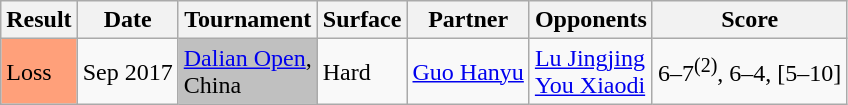<table class= wikitable>
<tr>
<th>Result</th>
<th>Date</th>
<th>Tournament</th>
<th>Surface</th>
<th>Partner</th>
<th>Opponents</th>
<th>Score</th>
</tr>
<tr>
<td style="background:#ffa07a;">Loss</td>
<td>Sep 2017</td>
<td style="background:silver;"><a href='#'>Dalian Open</a>,<br> China</td>
<td>Hard</td>
<td> <a href='#'>Guo Hanyu</a></td>
<td> <a href='#'>Lu Jingjing</a> <br>  <a href='#'>You Xiaodi</a></td>
<td>6–7<sup>(2)</sup>, 6–4, [5–10]</td>
</tr>
</table>
